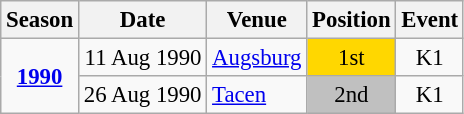<table class="wikitable" style="text-align:center; font-size:95%;">
<tr>
<th>Season</th>
<th>Date</th>
<th>Venue</th>
<th>Position</th>
<th>Event</th>
</tr>
<tr>
<td rowspan=2><strong><a href='#'>1990</a></strong></td>
<td align=right>11 Aug 1990</td>
<td align=left><a href='#'>Augsburg</a></td>
<td bgcolor=gold>1st</td>
<td>K1</td>
</tr>
<tr>
<td align=right>26 Aug 1990</td>
<td align=left><a href='#'>Tacen</a></td>
<td bgcolor=silver>2nd</td>
<td>K1</td>
</tr>
</table>
